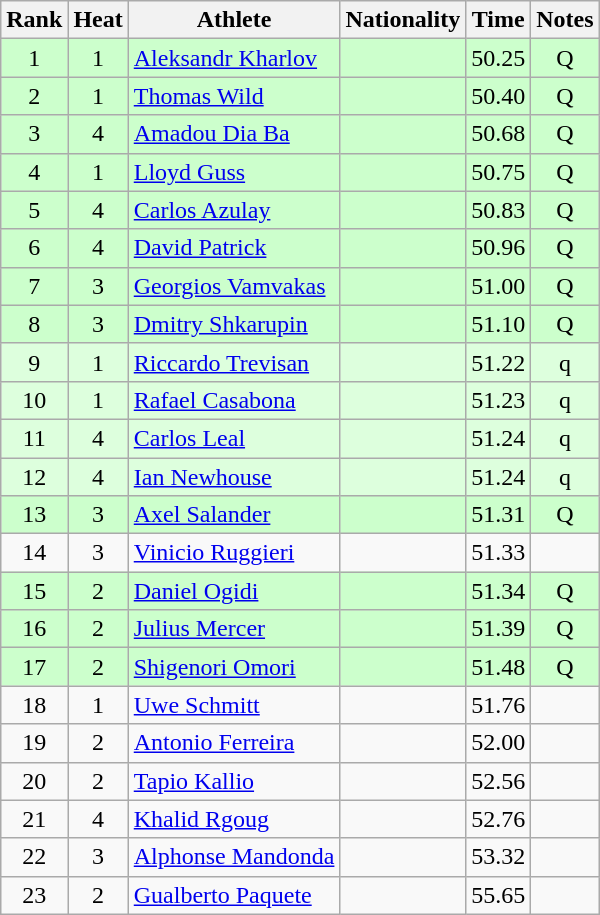<table class="wikitable sortable" style="text-align:center">
<tr>
<th>Rank</th>
<th>Heat</th>
<th>Athlete</th>
<th>Nationality</th>
<th>Time</th>
<th>Notes</th>
</tr>
<tr bgcolor=ccffcc>
<td>1</td>
<td>1</td>
<td align=left><a href='#'>Aleksandr Kharlov</a></td>
<td align=left></td>
<td>50.25</td>
<td>Q</td>
</tr>
<tr bgcolor=ccffcc>
<td>2</td>
<td>1</td>
<td align=left><a href='#'>Thomas Wild</a></td>
<td align=left></td>
<td>50.40</td>
<td>Q</td>
</tr>
<tr bgcolor=ccffcc>
<td>3</td>
<td>4</td>
<td align=left><a href='#'>Amadou Dia Ba</a></td>
<td align=left></td>
<td>50.68</td>
<td>Q</td>
</tr>
<tr bgcolor=ccffcc>
<td>4</td>
<td>1</td>
<td align=left><a href='#'>Lloyd Guss</a></td>
<td align=left></td>
<td>50.75</td>
<td>Q</td>
</tr>
<tr bgcolor=ccffcc>
<td>5</td>
<td>4</td>
<td align=left><a href='#'>Carlos Azulay</a></td>
<td align=left></td>
<td>50.83</td>
<td>Q</td>
</tr>
<tr bgcolor=ccffcc>
<td>6</td>
<td>4</td>
<td align=left><a href='#'>David Patrick</a></td>
<td align=left></td>
<td>50.96</td>
<td>Q</td>
</tr>
<tr bgcolor=ccffcc>
<td>7</td>
<td>3</td>
<td align=left><a href='#'>Georgios Vamvakas</a></td>
<td align=left></td>
<td>51.00</td>
<td>Q</td>
</tr>
<tr bgcolor=ccffcc>
<td>8</td>
<td>3</td>
<td align=left><a href='#'>Dmitry Shkarupin</a></td>
<td align=left></td>
<td>51.10</td>
<td>Q</td>
</tr>
<tr bgcolor=ddffdd>
<td>9</td>
<td>1</td>
<td align=left><a href='#'>Riccardo Trevisan</a></td>
<td align=left></td>
<td>51.22</td>
<td>q</td>
</tr>
<tr bgcolor=ddffdd>
<td>10</td>
<td>1</td>
<td align=left><a href='#'>Rafael Casabona</a></td>
<td align=left></td>
<td>51.23</td>
<td>q</td>
</tr>
<tr bgcolor=ddffdd>
<td>11</td>
<td>4</td>
<td align=left><a href='#'>Carlos Leal</a></td>
<td align=left></td>
<td>51.24</td>
<td>q</td>
</tr>
<tr bgcolor=ddffdd>
<td>12</td>
<td>4</td>
<td align=left><a href='#'>Ian Newhouse</a></td>
<td align=left></td>
<td>51.24</td>
<td>q</td>
</tr>
<tr bgcolor=ccffcc>
<td>13</td>
<td>3</td>
<td align=left><a href='#'>Axel Salander</a></td>
<td align=left></td>
<td>51.31</td>
<td>Q</td>
</tr>
<tr>
<td>14</td>
<td>3</td>
<td align=left><a href='#'>Vinicio Ruggieri</a></td>
<td align=left></td>
<td>51.33</td>
<td></td>
</tr>
<tr bgcolor=ccffcc>
<td>15</td>
<td>2</td>
<td align=left><a href='#'>Daniel Ogidi</a></td>
<td align=left></td>
<td>51.34</td>
<td>Q</td>
</tr>
<tr bgcolor=ccffcc>
<td>16</td>
<td>2</td>
<td align=left><a href='#'>Julius Mercer</a></td>
<td align=left></td>
<td>51.39</td>
<td>Q</td>
</tr>
<tr bgcolor=ccffcc>
<td>17</td>
<td>2</td>
<td align=left><a href='#'>Shigenori Omori</a></td>
<td align=left></td>
<td>51.48</td>
<td>Q</td>
</tr>
<tr>
<td>18</td>
<td>1</td>
<td align=left><a href='#'>Uwe Schmitt</a></td>
<td align=left></td>
<td>51.76</td>
<td></td>
</tr>
<tr>
<td>19</td>
<td>2</td>
<td align=left><a href='#'>Antonio Ferreira</a></td>
<td align=left></td>
<td>52.00</td>
<td></td>
</tr>
<tr>
<td>20</td>
<td>2</td>
<td align=left><a href='#'>Tapio Kallio</a></td>
<td align=left></td>
<td>52.56</td>
<td></td>
</tr>
<tr>
<td>21</td>
<td>4</td>
<td align=left><a href='#'>Khalid Rgoug</a></td>
<td align=left></td>
<td>52.76</td>
<td></td>
</tr>
<tr>
<td>22</td>
<td>3</td>
<td align=left><a href='#'>Alphonse Mandonda</a></td>
<td align=left></td>
<td>53.32</td>
<td></td>
</tr>
<tr>
<td>23</td>
<td>2</td>
<td align=left><a href='#'>Gualberto Paquete</a></td>
<td align=left></td>
<td>55.65</td>
<td></td>
</tr>
</table>
